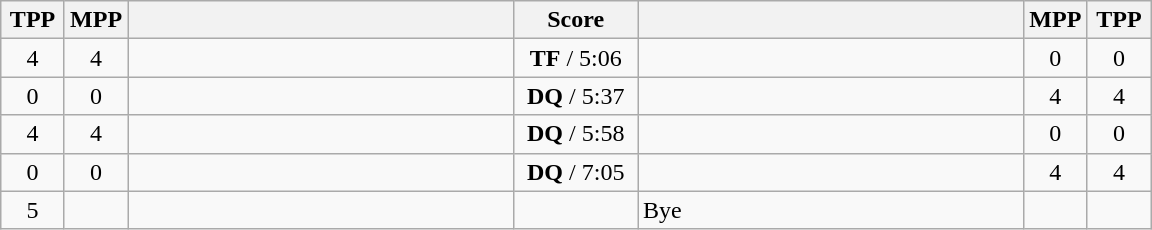<table class="wikitable" style="text-align: center;" |>
<tr>
<th width="35">TPP</th>
<th width="35">MPP</th>
<th width="250"></th>
<th width="75">Score</th>
<th width="250"></th>
<th width="35">MPP</th>
<th width="35">TPP</th>
</tr>
<tr>
<td>4</td>
<td>4</td>
<td style="text-align:left;"></td>
<td><strong>TF</strong> / 5:06</td>
<td style="text-align:left;"><strong></strong></td>
<td>0</td>
<td>0</td>
</tr>
<tr>
<td>0</td>
<td>0</td>
<td style="text-align:left;"><strong></strong></td>
<td><strong>DQ</strong> / 5:37</td>
<td style="text-align:left;"></td>
<td>4</td>
<td>4</td>
</tr>
<tr>
<td>4</td>
<td>4</td>
<td style="text-align:left;"></td>
<td><strong>DQ</strong> / 5:58</td>
<td style="text-align:left;"><strong></strong></td>
<td>0</td>
<td>0</td>
</tr>
<tr>
<td>0</td>
<td>0</td>
<td style="text-align:left;"><strong></strong></td>
<td><strong>DQ</strong> / 7:05</td>
<td style="text-align:left;"></td>
<td>4</td>
<td>4</td>
</tr>
<tr>
<td>5</td>
<td></td>
<td style="text-align:left;"><strong></strong></td>
<td></td>
<td style="text-align:left;">Bye</td>
<td></td>
<td></td>
</tr>
</table>
